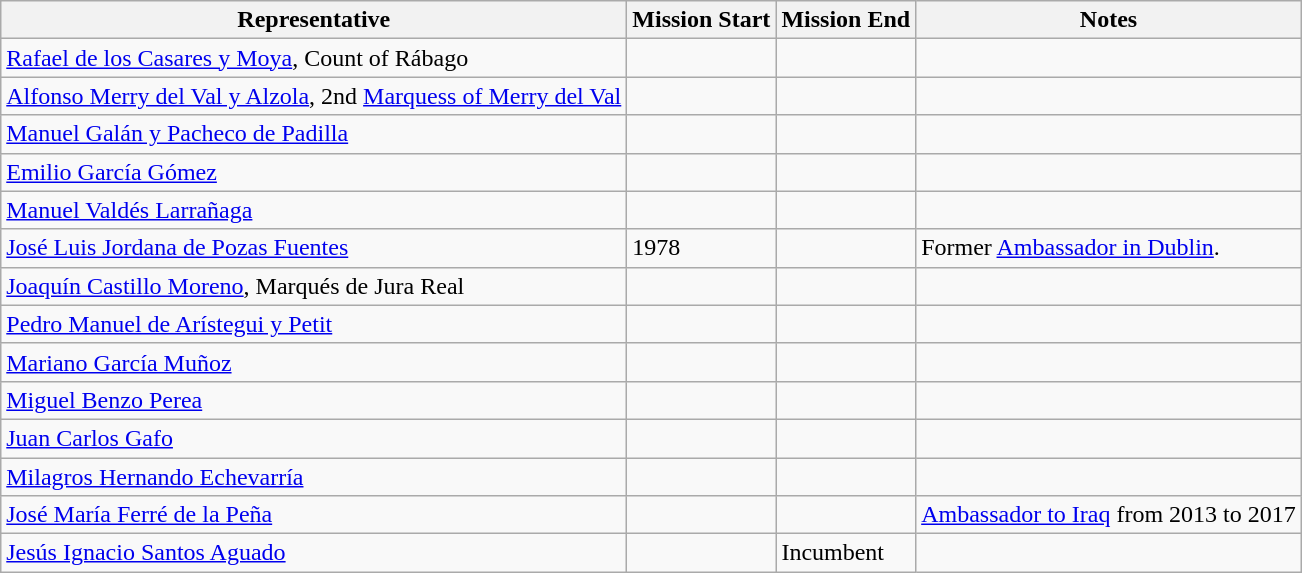<table class="wikitable sortable">
<tr>
<th>Representative</th>
<th>Mission Start</th>
<th>Mission End</th>
<th>Notes</th>
</tr>
<tr>
<td><a href='#'>Rafael de los Casares y Moya</a>, Count of Rábago</td>
<td></td>
<td></td>
<td></td>
</tr>
<tr>
<td><a href='#'>Alfonso Merry del Val y Alzola</a>, 2nd <a href='#'>Marquess of Merry del Val</a></td>
<td></td>
<td></td>
<td></td>
</tr>
<tr>
<td><a href='#'>Manuel Galán y Pacheco de Padilla</a></td>
<td></td>
<td></td>
<td></td>
</tr>
<tr>
<td><a href='#'>Emilio García Gómez</a></td>
<td></td>
<td></td>
<td></td>
</tr>
<tr>
<td><a href='#'>Manuel Valdés Larrañaga</a></td>
<td></td>
<td></td>
<td></td>
</tr>
<tr>
<td><a href='#'>José Luis Jordana de Pozas Fuentes</a></td>
<td>1978</td>
<td></td>
<td>Former <a href='#'>Ambassador in Dublin</a>.</td>
</tr>
<tr>
<td><a href='#'>Joaquín Castillo Moreno</a>, Marqués de Jura Real</td>
<td></td>
<td></td>
<td></td>
</tr>
<tr>
<td><a href='#'>Pedro Manuel de Arístegui y Petit</a></td>
<td></td>
<td></td>
<td></td>
</tr>
<tr>
<td><a href='#'>Mariano García Muñoz</a></td>
<td></td>
<td></td>
<td></td>
</tr>
<tr>
<td><a href='#'>Miguel Benzo Perea</a></td>
<td></td>
<td></td>
<td></td>
</tr>
<tr>
<td><a href='#'>Juan Carlos Gafo</a></td>
<td></td>
<td></td>
<td></td>
</tr>
<tr>
<td><a href='#'>Milagros Hernando Echevarría</a></td>
<td></td>
<td></td>
<td></td>
</tr>
<tr>
<td><a href='#'>José María Ferré de la Peña</a></td>
<td></td>
<td></td>
<td><a href='#'>Ambassador to Iraq</a> from 2013 to 2017</td>
</tr>
<tr>
<td><a href='#'>Jesús Ignacio Santos Aguado</a></td>
<td></td>
<td>Incumbent</td>
<td></td>
</tr>
</table>
